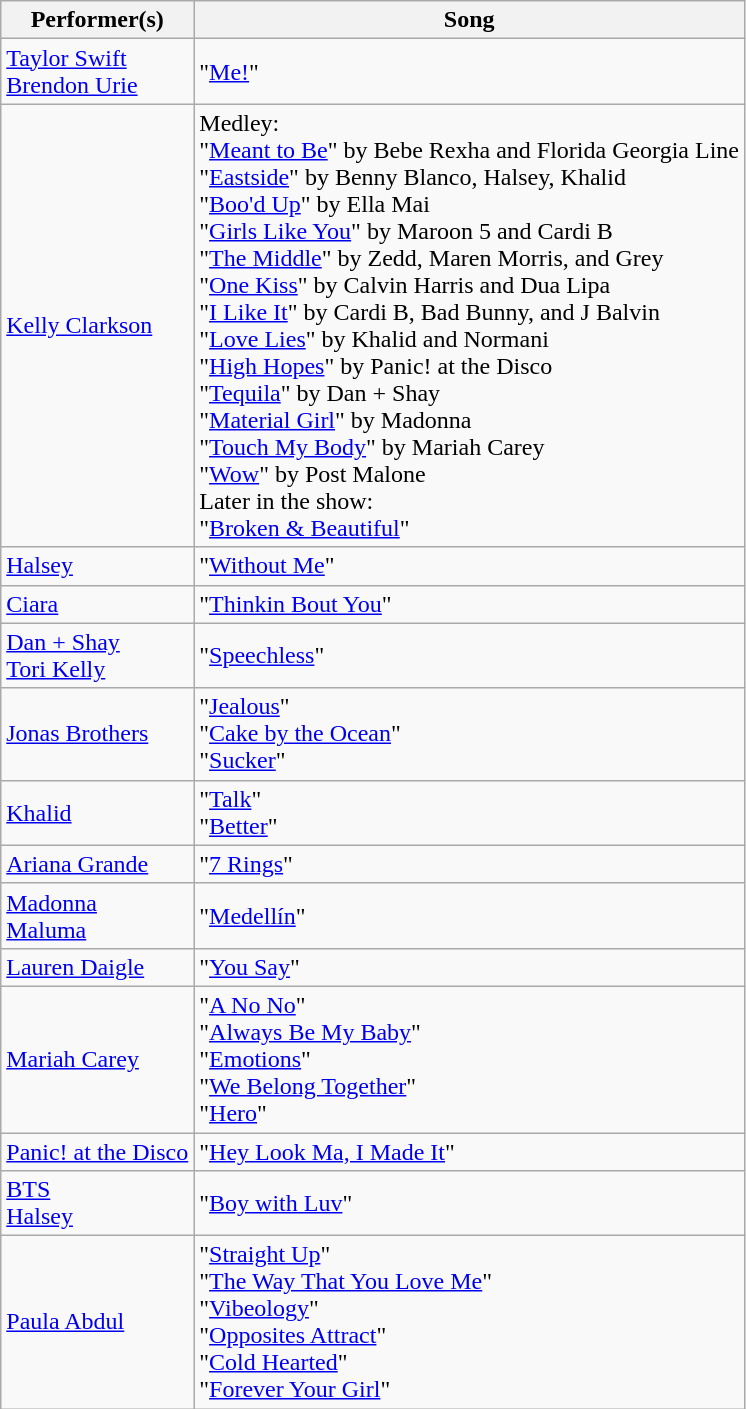<table class="wikitable">
<tr>
<th>Performer(s)</th>
<th>Song</th>
</tr>
<tr>
<td><a href='#'>Taylor Swift</a><br><a href='#'>Brendon Urie</a></td>
<td>"<a href='#'>Me!</a>"</td>
</tr>
<tr>
<td><a href='#'>Kelly Clarkson</a></td>
<td>Medley:<br>"<a href='#'>Meant to Be</a>" by Bebe Rexha and Florida Georgia Line<br>"<a href='#'>Eastside</a>" by Benny Blanco, Halsey, Khalid<br>"<a href='#'>Boo'd Up</a>" by Ella Mai<br>"<a href='#'>Girls Like You</a>" by Maroon 5 and Cardi B<br>"<a href='#'>The Middle</a>" by Zedd, Maren Morris, and Grey <br>"<a href='#'>One Kiss</a>" by Calvin Harris and Dua Lipa <br>"<a href='#'>I Like It</a>" by Cardi B, Bad Bunny, and J Balvin<br>"<a href='#'>Love Lies</a>" by Khalid and Normani <br>"<a href='#'>High Hopes</a>" by Panic! at the Disco <br>"<a href='#'>Tequila</a>" by Dan + Shay <br>"<a href='#'>Material Girl</a>" by Madonna <br>"<a href='#'>Touch My Body</a>" by Mariah Carey<br>"<a href='#'>Wow</a>" by Post Malone<br>Later in the show:<br>"<a href='#'>Broken & Beautiful</a>"</td>
</tr>
<tr>
<td><a href='#'>Halsey</a></td>
<td>"<a href='#'>Without Me</a>"</td>
</tr>
<tr>
<td><a href='#'>Ciara</a></td>
<td>"<a href='#'>Thinkin Bout You</a>"</td>
</tr>
<tr>
<td><a href='#'>Dan + Shay</a><br><a href='#'>Tori Kelly</a></td>
<td>"<a href='#'>Speechless</a>"</td>
</tr>
<tr>
<td><a href='#'>Jonas Brothers</a></td>
<td>"<a href='#'>Jealous</a>"<br>"<a href='#'>Cake by the Ocean</a>"<br>"<a href='#'>Sucker</a>"</td>
</tr>
<tr>
<td><a href='#'>Khalid</a></td>
<td>"<a href='#'>Talk</a>"<br>"<a href='#'>Better</a>"</td>
</tr>
<tr>
<td><a href='#'>Ariana Grande</a></td>
<td>"<a href='#'>7 Rings</a>"<br></td>
</tr>
<tr>
<td><a href='#'>Madonna</a><br><a href='#'>Maluma</a></td>
<td>"<a href='#'>Medellín</a>"</td>
</tr>
<tr>
<td><a href='#'>Lauren Daigle</a></td>
<td>"<a href='#'>You Say</a>"</td>
</tr>
<tr>
<td><a href='#'>Mariah Carey</a></td>
<td>"<a href='#'>A No No</a>"<br>"<a href='#'>Always Be My Baby</a>"<br>"<a href='#'>Emotions</a>"<br>"<a href='#'>We Belong Together</a>"<br>"<a href='#'>Hero</a>"</td>
</tr>
<tr>
<td><a href='#'>Panic! at the Disco</a></td>
<td>"<a href='#'>Hey Look Ma, I Made It</a>"</td>
</tr>
<tr>
<td><a href='#'>BTS</a><br><a href='#'>Halsey</a></td>
<td>"<a href='#'>Boy with Luv</a>"</td>
</tr>
<tr>
<td><a href='#'>Paula Abdul</a></td>
<td>"<a href='#'>Straight Up</a>"<br>"<a href='#'>The Way That You Love Me</a>"<br>"<a href='#'>Vibeology</a>"<br>"<a href='#'>Opposites Attract</a>"<br>"<a href='#'>Cold Hearted</a>"<br>"<a href='#'>Forever Your Girl</a>"</td>
</tr>
</table>
